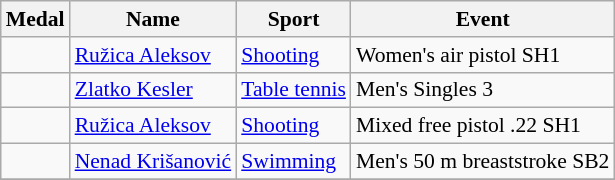<table class="wikitable sortable" style="font-size:90%">
<tr>
<th>Medal</th>
<th>Name</th>
<th>Sport</th>
<th>Event</th>
</tr>
<tr>
<td></td>
<td><a href='#'>Ružica Aleksov</a></td>
<td><a href='#'>Shooting</a></td>
<td>Women's air pistol SH1</td>
</tr>
<tr>
<td></td>
<td><a href='#'>Zlatko Kesler</a></td>
<td><a href='#'>Table tennis</a></td>
<td>Men's Singles 3</td>
</tr>
<tr>
<td></td>
<td><a href='#'>Ružica Aleksov</a></td>
<td><a href='#'>Shooting</a></td>
<td>Mixed free pistol .22 SH1</td>
</tr>
<tr>
<td></td>
<td><a href='#'>Nenad Krišanović</a></td>
<td><a href='#'>Swimming</a></td>
<td>Men's 50 m breaststroke SB2</td>
</tr>
<tr>
</tr>
</table>
